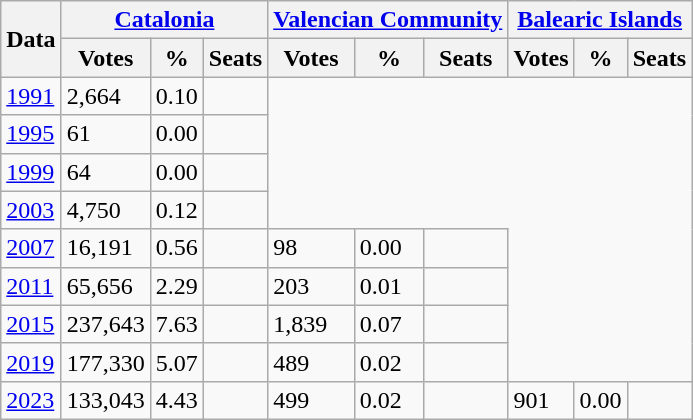<table class="wikitable sortable" style="font-size:100%;">
<tr>
<th rowspan="2">Data</th>
<th colspan="3"><a href='#'>Catalonia</a></th>
<th colspan="3"><a href='#'>Valencian Community</a></th>
<th colspan="3"><a href='#'>Balearic Islands</a></th>
</tr>
<tr>
<th>Votes</th>
<th>%</th>
<th>Seats</th>
<th>Votes</th>
<th>%</th>
<th>Seats</th>
<th>Votes</th>
<th>%</th>
<th>Seats</th>
</tr>
<tr>
<td><a href='#'>1991</a></td>
<td>2,664</td>
<td>0.10</td>
<td style="text-align:center;"></td>
</tr>
<tr>
<td><a href='#'>1995</a></td>
<td>61</td>
<td>0.00</td>
<td style="text-align:center;"></td>
</tr>
<tr>
<td><a href='#'>1999</a></td>
<td>64</td>
<td>0.00</td>
<td style="text-align:center;"></td>
</tr>
<tr>
<td><a href='#'>2003</a></td>
<td>4,750</td>
<td>0.12</td>
<td style="text-align:center;"></td>
</tr>
<tr>
<td><a href='#'>2007</a></td>
<td>16,191</td>
<td>0.56</td>
<td style="text-align:center;"></td>
<td>98</td>
<td>0.00</td>
<td style="text-align:center;"></td>
</tr>
<tr>
<td><a href='#'>2011</a></td>
<td>65,656</td>
<td>2.29</td>
<td style="text-align:center;"></td>
<td>203</td>
<td>0.01</td>
<td style="text-align:center;"></td>
</tr>
<tr>
<td><a href='#'>2015</a></td>
<td>237,643</td>
<td>7.63</td>
<td style="text-align:center;"></td>
<td>1,839</td>
<td>0.07</td>
<td style="text-align:center;"></td>
</tr>
<tr>
<td><a href='#'>2019</a></td>
<td>177,330</td>
<td>5.07</td>
<td style="text-align:center;"></td>
<td>489</td>
<td>0.02</td>
<td style="text-align:center;"></td>
</tr>
<tr>
<td><a href='#'>2023</a></td>
<td>133,043</td>
<td>4.43</td>
<td style="text-align:center;"></td>
<td>499</td>
<td>0.02</td>
<td style="text-align:center;"></td>
<td>901</td>
<td>0.00</td>
<td style="text-align:center;"></td>
</tr>
</table>
